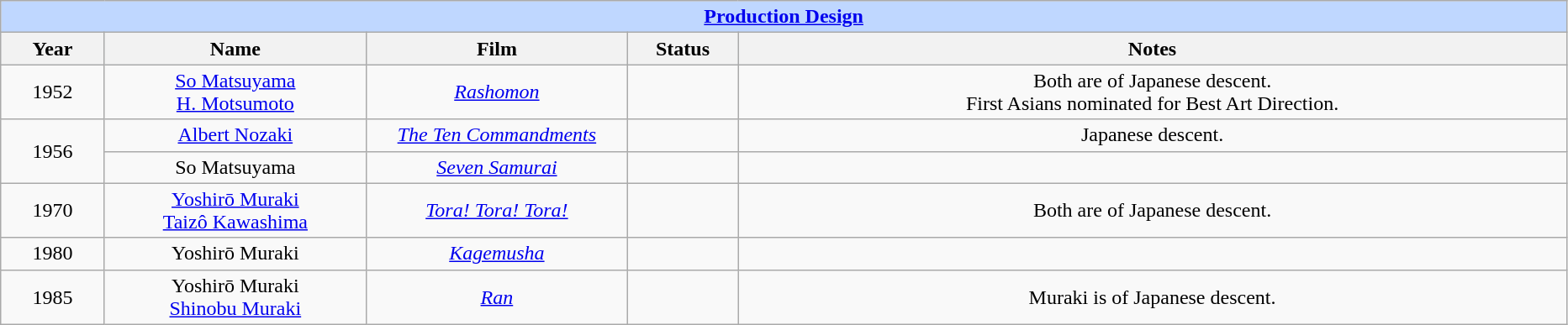<table class="wikitable" style="text-align: center">
<tr style="background:#bfd7ff;">
<td colspan="6" style="text-align:center;"><strong><a href='#'>Production Design</a></strong></td>
</tr>
<tr style="background:#ebf5ff;">
<th style="width:075px;">Year</th>
<th style="width:200px;">Name</th>
<th style="width:200px;">Film</th>
<th style="width:080px;">Status</th>
<th style="width:650px;">Notes</th>
</tr>
<tr>
<td>1952</td>
<td><a href='#'>So Matsuyama</a><br><a href='#'>H. Motsumoto</a></td>
<td><em><a href='#'>Rashomon</a></em></td>
<td></td>
<td>Both are of Japanese descent.<br>First Asians nominated for Best Art Direction.</td>
</tr>
<tr>
<td rowspan="2">1956</td>
<td><a href='#'>Albert Nozaki</a></td>
<td><em><a href='#'>The Ten Commandments</a></em></td>
<td></td>
<td>Japanese descent.<br></td>
</tr>
<tr>
<td>So Matsuyama</td>
<td><em><a href='#'>Seven Samurai</a></em></td>
<td></td>
<td></td>
</tr>
<tr>
<td>1970</td>
<td><a href='#'>Yoshirō Muraki</a><br><a href='#'>Taizô Kawashima</a></td>
<td><em><a href='#'>Tora! Tora! Tora!</a></em></td>
<td></td>
<td>Both are of Japanese descent.<br></td>
</tr>
<tr>
<td>1980</td>
<td>Yoshirō Muraki</td>
<td><em><a href='#'>Kagemusha</a></em></td>
<td></td>
<td></td>
</tr>
<tr>
<td>1985</td>
<td>Yoshirō Muraki<br><a href='#'>Shinobu Muraki</a></td>
<td><em><a href='#'>Ran</a></em></td>
<td></td>
<td>Muraki is of Japanese descent.</td>
</tr>
</table>
